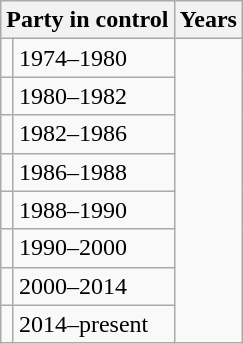<table class="wikitable">
<tr>
<th colspan=2>Party in control</th>
<th>Years</th>
</tr>
<tr>
<td></td>
<td>1974–1980</td>
</tr>
<tr>
<td></td>
<td>1980–1982</td>
</tr>
<tr>
<td></td>
<td>1982–1986</td>
</tr>
<tr>
<td></td>
<td>1986–1988</td>
</tr>
<tr>
<td></td>
<td>1988–1990</td>
</tr>
<tr>
<td></td>
<td>1990–2000</td>
</tr>
<tr>
<td></td>
<td>2000–2014</td>
</tr>
<tr>
<td></td>
<td>2014–present</td>
</tr>
</table>
